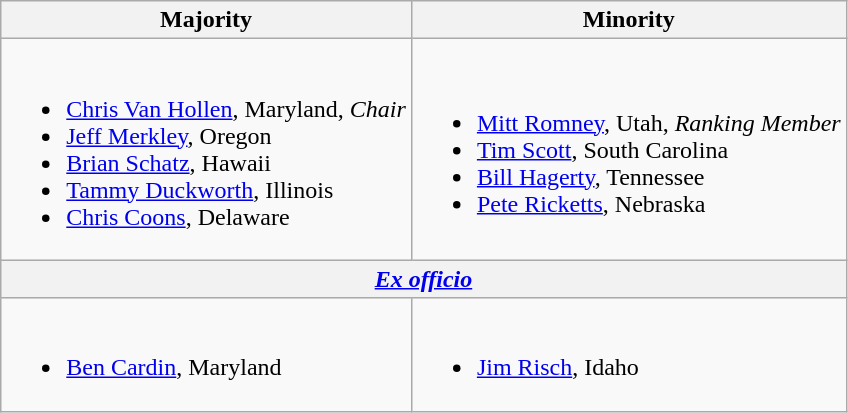<table class=wikitable>
<tr>
<th>Majority</th>
<th>Minority</th>
</tr>
<tr>
<td><br><ul><li><a href='#'>Chris Van Hollen</a>, Maryland, <em>Chair</em></li><li><a href='#'>Jeff Merkley</a>, Oregon</li><li><a href='#'>Brian Schatz</a>, Hawaii</li><li><a href='#'>Tammy Duckworth</a>, Illinois</li><li><a href='#'>Chris Coons</a>, Delaware</li></ul></td>
<td><br><ul><li><a href='#'>Mitt Romney</a>, Utah, <em>Ranking Member</em></li><li><a href='#'>Tim Scott</a>, South Carolina</li><li><a href='#'>Bill Hagerty</a>, Tennessee</li><li><a href='#'>Pete Ricketts</a>, Nebraska</li></ul></td>
</tr>
<tr>
<th colspan=2><em><a href='#'>Ex officio</a></em></th>
</tr>
<tr>
<td><br><ul><li><a href='#'>Ben Cardin</a>, Maryland</li></ul></td>
<td><br><ul><li><a href='#'>Jim Risch</a>, Idaho</li></ul></td>
</tr>
</table>
